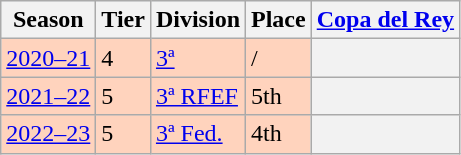<table class="wikitable">
<tr style="background:#f0f6fa;">
<th>Season</th>
<th>Tier</th>
<th>Division</th>
<th>Place</th>
<th><a href='#'>Copa del Rey</a></th>
</tr>
<tr>
<td style="background:#FFD3BD;"><a href='#'>2020–21</a></td>
<td style="background:#FFD3BD;">4</td>
<td style="background:#FFD3BD;"><a href='#'>3ª</a></td>
<td style="background:#FFD3BD;"> / </td>
<th></th>
</tr>
<tr>
<td style="background:#FFD3BD;"><a href='#'>2021–22</a></td>
<td style="background:#FFD3BD;">5</td>
<td style="background:#FFD3BD;"><a href='#'>3ª RFEF</a></td>
<td style="background:#FFD3BD;">5th</td>
<th></th>
</tr>
<tr>
<td style="background:#FFD3BD;"><a href='#'>2022–23</a></td>
<td style="background:#FFD3BD;">5</td>
<td style="background:#FFD3BD;"><a href='#'>3ª Fed.</a></td>
<td style="background:#FFD3BD;">4th</td>
<th></th>
</tr>
</table>
